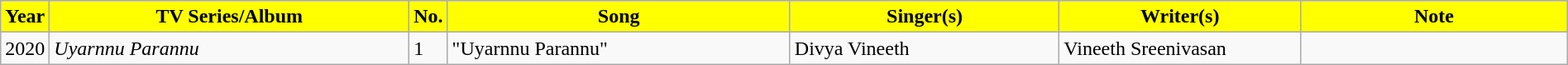<table class="wikitable plainrowheaders" style="width:100%;" textcolor:#000;">
<tr style="background:Yellow; text-align:center;">
<td><strong>Year</strong></td>
<td scope="col" style="width:24%;"><strong>TV Series/Album</strong></td>
<td><strong>No.</strong></td>
<td scope="col" style="width:23%;"><strong>Song</strong></td>
<td scope="col" style="width:18%;"><strong>Singer(s)</strong></td>
<td scope="col" style="width:16%;"><strong>Writer(s)</strong></td>
<td scope="col" style="width:18%;"><strong>Note</strong></td>
</tr>
<tr>
<td>2020</td>
<td><em>Uyarnnu Parannu</em></td>
<td>1</td>
<td>"Uyarnnu Parannu"</td>
<td>Divya Vineeth</td>
<td>Vineeth Sreenivasan</td>
<td></td>
</tr>
</table>
